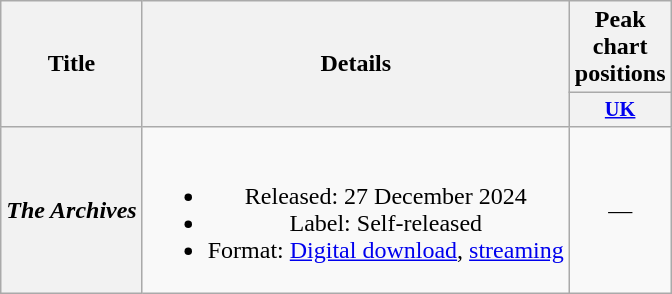<table class="wikitable plainrowheaders" style="text-align:center;">
<tr>
<th scope="col" rowspan="2">Title</th>
<th scope="col" rowspan="2">Details</th>
<th scope="col" colspan="1">Peak chart positions</th>
</tr>
<tr>
<th scope="col" style="width:3em;font-size:85%;"><a href='#'>UK</a><br></th>
</tr>
<tr>
<th scope="row"><em>The Archives</em></th>
<td><br><ul><li>Released: 27 December 2024</li><li>Label: Self-released</li><li>Format: <a href='#'>Digital download</a>, <a href='#'>streaming</a></li></ul></td>
<td>—</td>
</tr>
</table>
